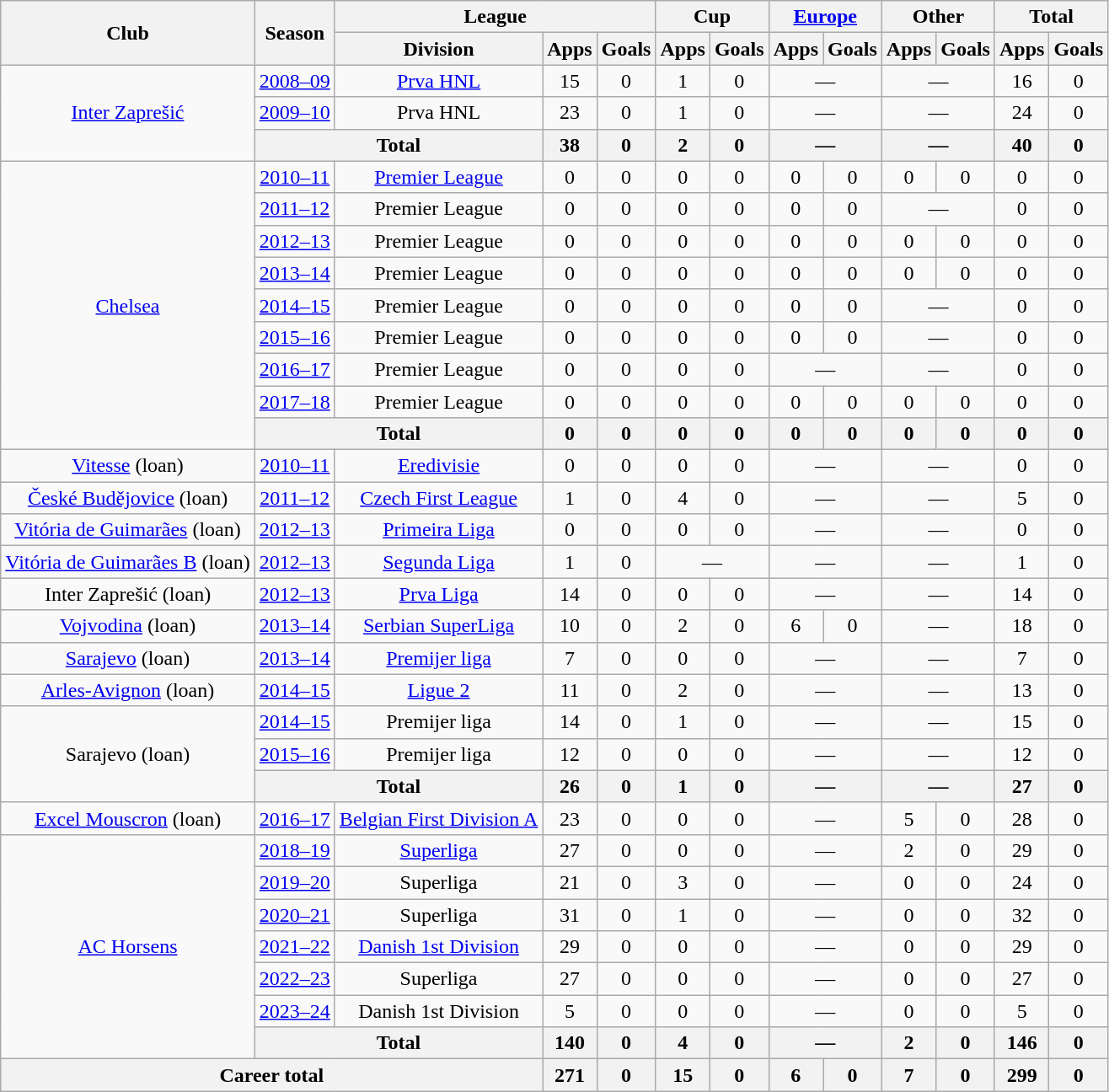<table class="wikitable" style="text-align:center">
<tr>
<th rowspan="2">Club</th>
<th rowspan="2">Season</th>
<th colspan="3">League</th>
<th colspan="2">Cup</th>
<th colspan="2"><a href='#'>Europe</a></th>
<th colspan="2">Other</th>
<th colspan="2">Total</th>
</tr>
<tr>
<th>Division</th>
<th>Apps</th>
<th>Goals</th>
<th>Apps</th>
<th>Goals</th>
<th>Apps</th>
<th>Goals</th>
<th>Apps</th>
<th>Goals</th>
<th>Apps</th>
<th>Goals</th>
</tr>
<tr>
<td rowspan="3"><a href='#'>Inter Zaprešić</a></td>
<td><a href='#'>2008–09</a></td>
<td><a href='#'>Prva HNL</a></td>
<td>15</td>
<td>0</td>
<td>1</td>
<td>0</td>
<td colspan="2">—</td>
<td colspan="2">—</td>
<td>16</td>
<td>0</td>
</tr>
<tr>
<td><a href='#'>2009–10</a></td>
<td>Prva HNL</td>
<td>23</td>
<td>0</td>
<td>1</td>
<td>0</td>
<td colspan="2">—</td>
<td colspan="2">—</td>
<td>24</td>
<td>0</td>
</tr>
<tr>
<th colspan=2>Total</th>
<th>38</th>
<th>0</th>
<th>2</th>
<th>0</th>
<th colspan="2">—</th>
<th colspan="2">—</th>
<th>40</th>
<th>0</th>
</tr>
<tr>
<td rowspan="9"><a href='#'>Chelsea</a></td>
<td><a href='#'>2010–11</a></td>
<td><a href='#'>Premier League</a></td>
<td>0</td>
<td>0</td>
<td>0</td>
<td>0</td>
<td>0</td>
<td>0</td>
<td>0</td>
<td>0</td>
<td>0</td>
<td>0</td>
</tr>
<tr>
<td><a href='#'>2011–12</a></td>
<td>Premier League</td>
<td>0</td>
<td>0</td>
<td>0</td>
<td>0</td>
<td>0</td>
<td>0</td>
<td colspan="2">—</td>
<td>0</td>
<td>0</td>
</tr>
<tr>
<td><a href='#'>2012–13</a></td>
<td>Premier League</td>
<td>0</td>
<td>0</td>
<td>0</td>
<td>0</td>
<td>0</td>
<td>0</td>
<td>0</td>
<td>0</td>
<td>0</td>
<td>0</td>
</tr>
<tr>
<td><a href='#'>2013–14</a></td>
<td>Premier League</td>
<td>0</td>
<td>0</td>
<td>0</td>
<td>0</td>
<td>0</td>
<td>0</td>
<td>0</td>
<td>0</td>
<td>0</td>
<td>0</td>
</tr>
<tr>
<td><a href='#'>2014–15</a></td>
<td>Premier League</td>
<td>0</td>
<td>0</td>
<td>0</td>
<td>0</td>
<td>0</td>
<td>0</td>
<td colspan="2">—</td>
<td>0</td>
<td>0</td>
</tr>
<tr>
<td><a href='#'>2015–16</a></td>
<td>Premier League</td>
<td>0</td>
<td>0</td>
<td>0</td>
<td>0</td>
<td>0</td>
<td>0</td>
<td colspan="2">—</td>
<td>0</td>
<td>0</td>
</tr>
<tr>
<td><a href='#'>2016–17</a></td>
<td>Premier League</td>
<td>0</td>
<td>0</td>
<td>0</td>
<td>0</td>
<td colspan="2">—</td>
<td colspan="2">—</td>
<td>0</td>
<td>0</td>
</tr>
<tr>
<td><a href='#'>2017–18</a></td>
<td>Premier League</td>
<td>0</td>
<td>0</td>
<td>0</td>
<td>0</td>
<td>0</td>
<td>0</td>
<td>0</td>
<td>0</td>
<td>0</td>
<td>0</td>
</tr>
<tr>
<th colspan=2>Total</th>
<th>0</th>
<th>0</th>
<th>0</th>
<th>0</th>
<th>0</th>
<th>0</th>
<th>0</th>
<th>0</th>
<th>0</th>
<th>0</th>
</tr>
<tr>
<td rowspan="1"><a href='#'>Vitesse</a> (loan)</td>
<td><a href='#'>2010–11</a></td>
<td><a href='#'>Eredivisie</a></td>
<td>0</td>
<td>0</td>
<td>0</td>
<td>0</td>
<td colspan="2">—</td>
<td colspan="2">—</td>
<td>0</td>
<td>0</td>
</tr>
<tr>
<td rowspan="1"><a href='#'>České Budějovice</a> (loan)</td>
<td><a href='#'>2011–12</a></td>
<td><a href='#'>Czech First League</a></td>
<td>1</td>
<td>0</td>
<td>4</td>
<td>0</td>
<td colspan="2">—</td>
<td colspan="2">—</td>
<td>5</td>
<td>0</td>
</tr>
<tr>
<td rowspan="1"><a href='#'>Vitória de Guimarães</a> (loan)</td>
<td><a href='#'>2012–13</a></td>
<td><a href='#'>Primeira Liga</a></td>
<td>0</td>
<td>0</td>
<td>0</td>
<td>0</td>
<td colspan="2">—</td>
<td colspan="2">—</td>
<td>0</td>
<td>0</td>
</tr>
<tr>
<td rowspan="1"><a href='#'>Vitória de Guimarães B</a> (loan)</td>
<td><a href='#'>2012–13</a></td>
<td><a href='#'>Segunda Liga</a></td>
<td>1</td>
<td>0</td>
<td colspan="2">—</td>
<td colspan="2">—</td>
<td colspan="2">—</td>
<td>1</td>
<td>0</td>
</tr>
<tr>
<td rowspan="1">Inter Zaprešić (loan)</td>
<td><a href='#'>2012–13</a></td>
<td><a href='#'>Prva Liga</a></td>
<td>14</td>
<td>0</td>
<td>0</td>
<td>0</td>
<td colspan="2">—</td>
<td colspan="2">—</td>
<td>14</td>
<td>0</td>
</tr>
<tr>
<td rowspan="1"><a href='#'>Vojvodina</a> (loan)</td>
<td><a href='#'>2013–14</a></td>
<td><a href='#'>Serbian SuperLiga</a></td>
<td>10</td>
<td>0</td>
<td>2</td>
<td>0</td>
<td>6</td>
<td>0</td>
<td colspan="2">—</td>
<td>18</td>
<td>0</td>
</tr>
<tr>
<td rowspan="1"><a href='#'>Sarajevo</a> (loan)</td>
<td><a href='#'>2013–14</a></td>
<td><a href='#'>Premijer liga</a></td>
<td>7</td>
<td>0</td>
<td>0</td>
<td>0</td>
<td colspan="2">—</td>
<td colspan="2">—</td>
<td>7</td>
<td>0</td>
</tr>
<tr>
<td rowspan="1"><a href='#'>Arles-Avignon</a> (loan)</td>
<td><a href='#'>2014–15</a></td>
<td><a href='#'>Ligue 2</a></td>
<td>11</td>
<td>0</td>
<td>2</td>
<td>0</td>
<td colspan="2">—</td>
<td colspan="2">—</td>
<td>13</td>
<td>0</td>
</tr>
<tr>
<td rowspan="3">Sarajevo (loan)</td>
<td><a href='#'>2014–15</a></td>
<td>Premijer liga</td>
<td>14</td>
<td>0</td>
<td>1</td>
<td>0</td>
<td colspan="2">—</td>
<td colspan="2">—</td>
<td>15</td>
<td>0</td>
</tr>
<tr>
<td><a href='#'>2015–16</a></td>
<td>Premijer liga</td>
<td>12</td>
<td>0</td>
<td>0</td>
<td>0</td>
<td colspan="2">—</td>
<td colspan="2">—</td>
<td>12</td>
<td>0</td>
</tr>
<tr>
<th colspan=2>Total</th>
<th>26</th>
<th>0</th>
<th>1</th>
<th>0</th>
<th colspan="2">—</th>
<th colspan="2">—</th>
<th>27</th>
<th>0</th>
</tr>
<tr>
<td rowspan="1"><a href='#'>Excel Mouscron</a> (loan)</td>
<td><a href='#'>2016–17</a></td>
<td><a href='#'>Belgian First Division A</a></td>
<td>23</td>
<td>0</td>
<td>0</td>
<td>0</td>
<td colspan="2">—</td>
<td>5</td>
<td>0</td>
<td>28</td>
<td>0</td>
</tr>
<tr>
<td rowspan="7"><a href='#'>AC Horsens</a></td>
<td><a href='#'>2018–19</a></td>
<td><a href='#'>Superliga</a></td>
<td>27</td>
<td>0</td>
<td>0</td>
<td>0</td>
<td colspan="2">—</td>
<td>2</td>
<td>0</td>
<td>29</td>
<td>0</td>
</tr>
<tr>
<td><a href='#'>2019–20</a></td>
<td>Superliga</td>
<td>21</td>
<td>0</td>
<td>3</td>
<td>0</td>
<td colspan="2">—</td>
<td>0</td>
<td>0</td>
<td>24</td>
<td>0</td>
</tr>
<tr>
<td><a href='#'>2020–21</a></td>
<td>Superliga</td>
<td>31</td>
<td>0</td>
<td>1</td>
<td>0</td>
<td colspan="2">—</td>
<td>0</td>
<td>0</td>
<td>32</td>
<td>0</td>
</tr>
<tr>
<td><a href='#'>2021–22</a></td>
<td><a href='#'>Danish 1st Division</a></td>
<td>29</td>
<td>0</td>
<td>0</td>
<td>0</td>
<td colspan="2">—</td>
<td>0</td>
<td>0</td>
<td>29</td>
<td>0</td>
</tr>
<tr>
<td><a href='#'>2022–23</a></td>
<td>Superliga</td>
<td>27</td>
<td>0</td>
<td>0</td>
<td>0</td>
<td colspan="2">—</td>
<td>0</td>
<td>0</td>
<td>27</td>
<td>0</td>
</tr>
<tr>
<td><a href='#'>2023–24</a></td>
<td>Danish 1st Division</td>
<td>5</td>
<td>0</td>
<td>0</td>
<td>0</td>
<td colspan="2">—</td>
<td>0</td>
<td>0</td>
<td>5</td>
<td>0</td>
</tr>
<tr>
<th colspan="2">Total</th>
<th>140</th>
<th>0</th>
<th>4</th>
<th>0</th>
<th colspan="2">—</th>
<th>2</th>
<th>0</th>
<th>146</th>
<th>0</th>
</tr>
<tr>
<th colspan="3">Career total</th>
<th>271</th>
<th>0</th>
<th>15</th>
<th>0</th>
<th>6</th>
<th>0</th>
<th>7</th>
<th>0</th>
<th>299</th>
<th>0</th>
</tr>
</table>
